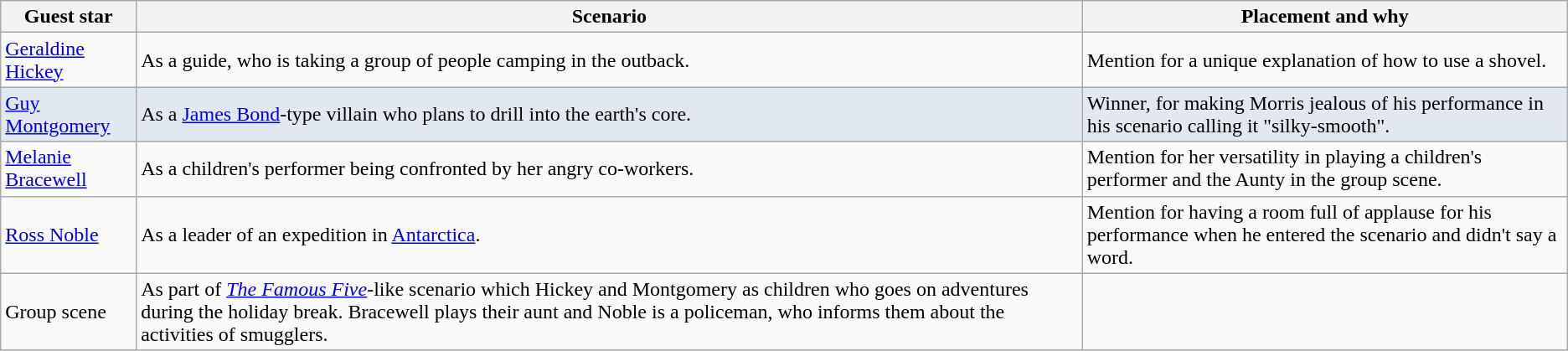<table class="wikitable">
<tr>
<th>Guest star</th>
<th>Scenario</th>
<th>Placement and why</th>
</tr>
<tr>
<td><a href='#'>Geraldine Hickey</a></td>
<td>As a guide, who is taking a group of people camping in the outback.</td>
<td>Mention for a unique explanation of how to use a shovel.</td>
</tr>
<tr style="background:#E1E8EF;">
<td><a href='#'>Guy Montgomery</a></td>
<td>As a <a href='#'>James Bond</a>-type villain who plans to drill into the earth's core.</td>
<td>Winner, for making Morris jealous of his performance in his scenario calling it "silky-smooth".</td>
</tr>
<tr>
<td><a href='#'>Melanie Bracewell</a></td>
<td>As a children's performer being confronted by her angry co-workers.</td>
<td>Mention for her versatility in playing a children's performer and the Aunty in the group scene.</td>
</tr>
<tr>
<td><a href='#'>Ross Noble</a></td>
<td>As a leader of an expedition in <a href='#'>Antarctica</a>.</td>
<td>Mention for having a room full of applause for his performance when he entered the scenario and didn't say a word.</td>
</tr>
<tr>
<td>Group scene</td>
<td>As part of <em><a href='#'>The Famous Five</a></em>-like scenario which Hickey and Montgomery as children who goes on adventures during the holiday break. Bracewell plays their aunt and Noble is a policeman, who informs them about the activities of smugglers.</td>
<td></td>
</tr>
</table>
